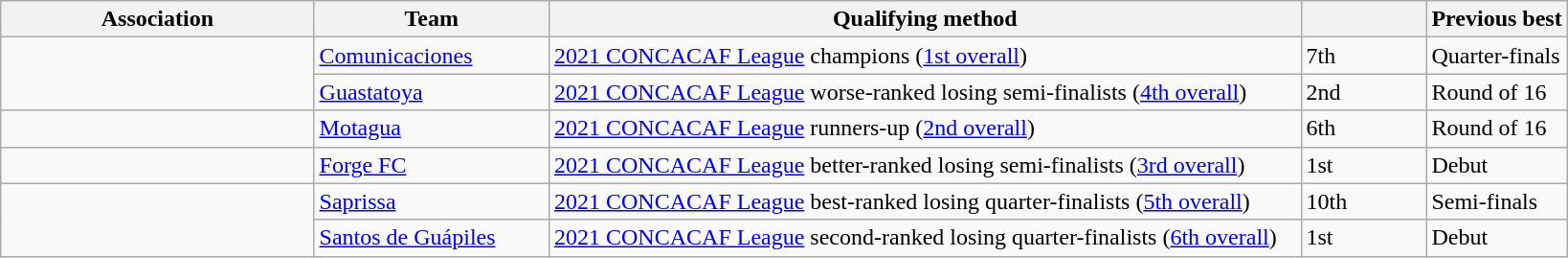<table class="wikitable" style="table-layout:fixed;">
<tr>
<th width=20%>Association</th>
<th width=15%>Team</th>
<th width=48%>Qualifying method</th>
<th width=8%> </th>
<th width=14%>Previous best </th>
</tr>
<tr>
<td rowspan="2"></td>
<td><a href='#'>Comunicaciones</a></td>
<td><a href='#'>2021 CONCACAF League</a> champions (<a href='#'>1st overall</a>)</td>
<td>7th </td>
<td>Quarter-finals </td>
</tr>
<tr>
<td><a href='#'>Guastatoya</a></td>
<td><a href='#'>2021 CONCACAF League</a> worse-ranked losing semi-finalists (<a href='#'>4th overall</a>)</td>
<td>2nd </td>
<td>Round of 16 </td>
</tr>
<tr>
<td></td>
<td><a href='#'>Motagua</a></td>
<td><a href='#'>2021 CONCACAF League</a> runners-up (<a href='#'>2nd overall</a>)</td>
<td>6th </td>
<td>Round of 16 </td>
</tr>
<tr>
<td></td>
<td><a href='#'>Forge FC</a></td>
<td><a href='#'>2021 CONCACAF League</a> better-ranked losing semi-finalists (<a href='#'>3rd overall</a>)</td>
<td>1st</td>
<td>Debut</td>
</tr>
<tr>
<td rowspan="2"></td>
<td><a href='#'>Saprissa</a></td>
<td><a href='#'>2021 CONCACAF League</a> best-ranked losing quarter-finalists (<a href='#'>5th overall</a>)</td>
<td>10th </td>
<td>Semi-finals </td>
</tr>
<tr>
<td><a href='#'>Santos de Guápiles</a></td>
<td><a href='#'>2021 CONCACAF League</a> second-ranked losing quarter-finalists (<a href='#'>6th overall</a>)</td>
<td>1st</td>
<td>Debut</td>
</tr>
</table>
